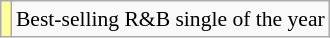<table class="wikitable plainrowheaders" style="font-size:90%;">
<tr>
<td bgcolor=#FFFF99 align=center></td>
<td>Best-selling R&B single of the year</td>
</tr>
</table>
